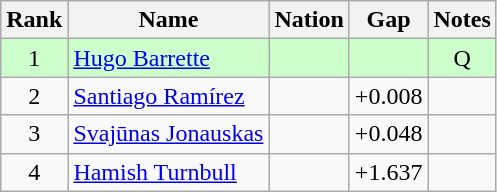<table class="wikitable sortable" style="text-align:center">
<tr>
<th>Rank</th>
<th>Name</th>
<th>Nation</th>
<th>Gap</th>
<th>Notes</th>
</tr>
<tr bgcolor=ccffcc>
<td>1</td>
<td align=left><a href='#'>Hugo Barrette</a></td>
<td align=left></td>
<td></td>
<td>Q</td>
</tr>
<tr>
<td>2</td>
<td align=left><a href='#'>Santiago Ramírez</a></td>
<td align=left></td>
<td>+0.008</td>
<td></td>
</tr>
<tr>
<td>3</td>
<td align=left><a href='#'>Svajūnas Jonauskas</a></td>
<td align=left></td>
<td>+0.048</td>
<td></td>
</tr>
<tr>
<td>4</td>
<td align=left><a href='#'>Hamish Turnbull</a></td>
<td align=left></td>
<td>+1.637</td>
<td></td>
</tr>
</table>
